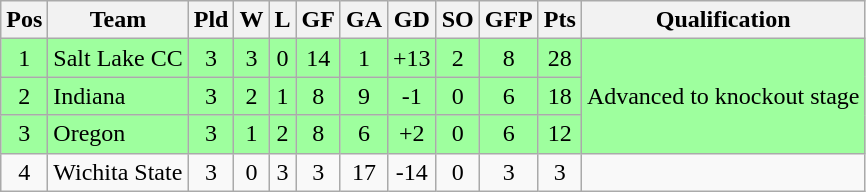<table class="wikitable" style="text-align:center">
<tr>
<th>Pos</th>
<th>Team</th>
<th>Pld</th>
<th>W</th>
<th>L</th>
<th>GF</th>
<th>GA</th>
<th>GD</th>
<th>SO</th>
<th>GFP</th>
<th>Pts</th>
<th>Qualification</th>
</tr>
<tr bgcolor="#9eff9e">
<td>1</td>
<td style="text-align:left">Salt Lake CC</td>
<td>3</td>
<td>3</td>
<td>0</td>
<td>14</td>
<td>1</td>
<td>+13</td>
<td>2</td>
<td>8</td>
<td>28</td>
<td rowspan="3">Advanced to knockout stage</td>
</tr>
<tr bgcolor="#9eff9e">
<td>2</td>
<td style="text-align:left">Indiana</td>
<td>3</td>
<td>2</td>
<td>1</td>
<td>8</td>
<td>9</td>
<td>-1</td>
<td>0</td>
<td>6</td>
<td>18</td>
</tr>
<tr bgcolor="#9eff9e">
<td>3</td>
<td style="text-align:left">Oregon</td>
<td>3</td>
<td>1</td>
<td>2</td>
<td>8</td>
<td>6</td>
<td>+2</td>
<td>0</td>
<td>6</td>
<td>12</td>
</tr>
<tr>
<td>4</td>
<td style="text-align:left">Wichita State</td>
<td>3</td>
<td>0</td>
<td>3</td>
<td>3</td>
<td>17</td>
<td>-14</td>
<td>0</td>
<td>3</td>
<td>3</td>
<td></td>
</tr>
</table>
